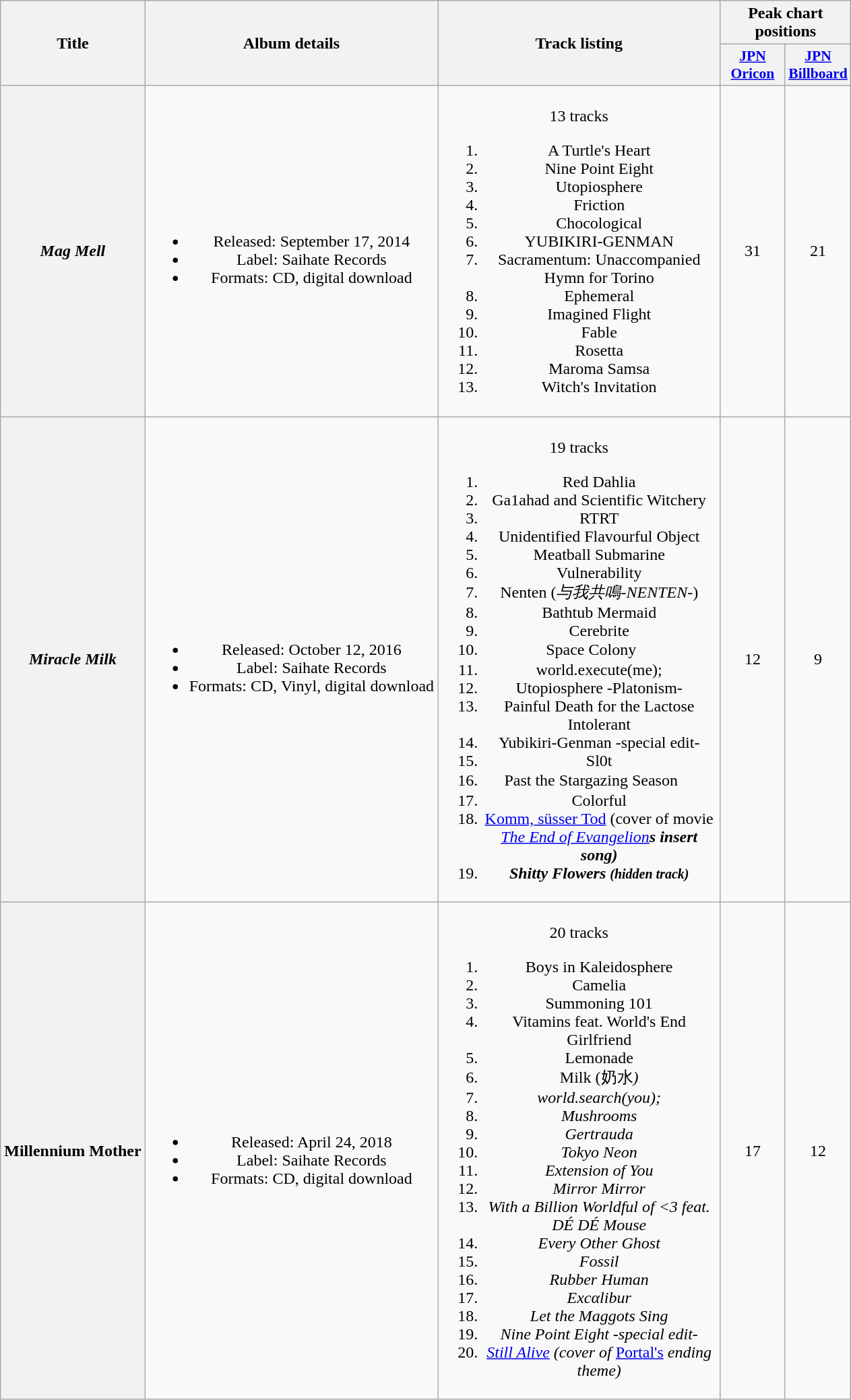<table class="wikitable plainrowheaders" style="text-align:center;">
<tr>
<th scope="col" rowspan="2">Title</th>
<th scope="col" rowspan="2">Album details</th>
<th scope="col" rowspan="2">Track listing</th>
<th scope="col" colspan="2">Peak chart positions</th>
</tr>
<tr>
<th scope="col" style="width:4em;font-size:90%"><a href='#'>JPN<br>Oricon</a><br></th>
<th scope="col" style="width:4em;font-size:90%"><a href='#'>JPN<br>Billboard</a></th>
</tr>
<tr>
<th scope="row"><em>Mag Mell</em></th>
<td><br><ul><li>Released: September 17, 2014</li><li>Label: Saihate Records</li><li>Formats: CD, digital download</li></ul></td>
<td style="width:17em"><br>13 tracks<ol><li>A Turtle's Heart</li><li>Nine Point Eight</li><li>Utopiosphere</li><li>Friction</li><li>Chocological</li><li>YUBIKIRI-GENMAN</li><li>Sacramentum: Unaccompanied Hymn for Torino</li><li>Ephemeral</li><li>Imagined Flight</li><li>Fable</li><li>Rosetta</li><li>Maroma Samsa</li><li>Witch's Invitation</li></ol></td>
<td>31</td>
<td>21</td>
</tr>
<tr>
<th scope="row"><em>Miracle Milk</em></th>
<td><br><ul><li>Released: October 12, 2016</li><li>Label: Saihate Records</li><li>Formats: CD, Vinyl, digital download</li></ul></td>
<td style="width:17em"><br>19 tracks<ol><li>Red Dahlia</li><li>Ga1ahad and Scientific Witchery</li><li>RTRT</li><li>Unidentified Flavourful Object</li><li>Meatball Submarine</li><li>Vulnerability</li><li>Nenten (<em>与我共鳴-NENTEN-</em>)</li><li>Bathtub Mermaid</li><li>Cerebrite</li><li>Space Colony　</li><li>world.execute(me);</li><li>Utopiosphere -Platonism-</li><li>Painful Death for the Lactose Intolerant</li><li>Yubikiri-Genman -special edit-</li><li>Sl0t</li><li>Past the Stargazing Season　</li><li>Colorful</li><li><a href='#'>Komm, süsser Tod</a> (cover of movie <em><a href='#'>The End of Evangelion</a><strong>s insert song)</li><li>Shitty Flowers <small>(hidden track)</small></li></ol></td>
<td>12</td>
<td>9</td>
</tr>
<tr>
<th scope="row"></em>Millennium Mother<em></th>
<td><br><ul><li>Released: April 24, 2018</li><li>Label: Saihate Records</li><li>Formats: CD, digital download</li></ul></td>
<td style="width:17em"><br>20 tracks<ol><li>Boys in Kaleidosphere</li><li>Camelia</li><li>Summoning 101</li><li>Vitamins feat. World's End Girlfriend</li><li>Lemonade</li><li>Milk (</em>奶水<em>)</li><li>world.search(you);</li><li>Mushrooms</li><li>Gertrauda</li><li>Tokyo Neon</li><li>Extension of You</li><li>Mirror Mirror</li><li>With a Billion Worldful of <3 feat. DÉ DÉ Mouse</li><li>Every Other Ghost</li><li>Fossil</li><li>Rubber Human</li><li>Excαlibur</li><li>Let the Maggots Sing</li><li>Nine Point Eight -special edit-</li><li><a href='#'>Still Alive</a> (cover of </em><a href='#'>Portal's</a><em> ending theme)</li></ol></td>
<td>17</td>
<td>12</td>
</tr>
</table>
